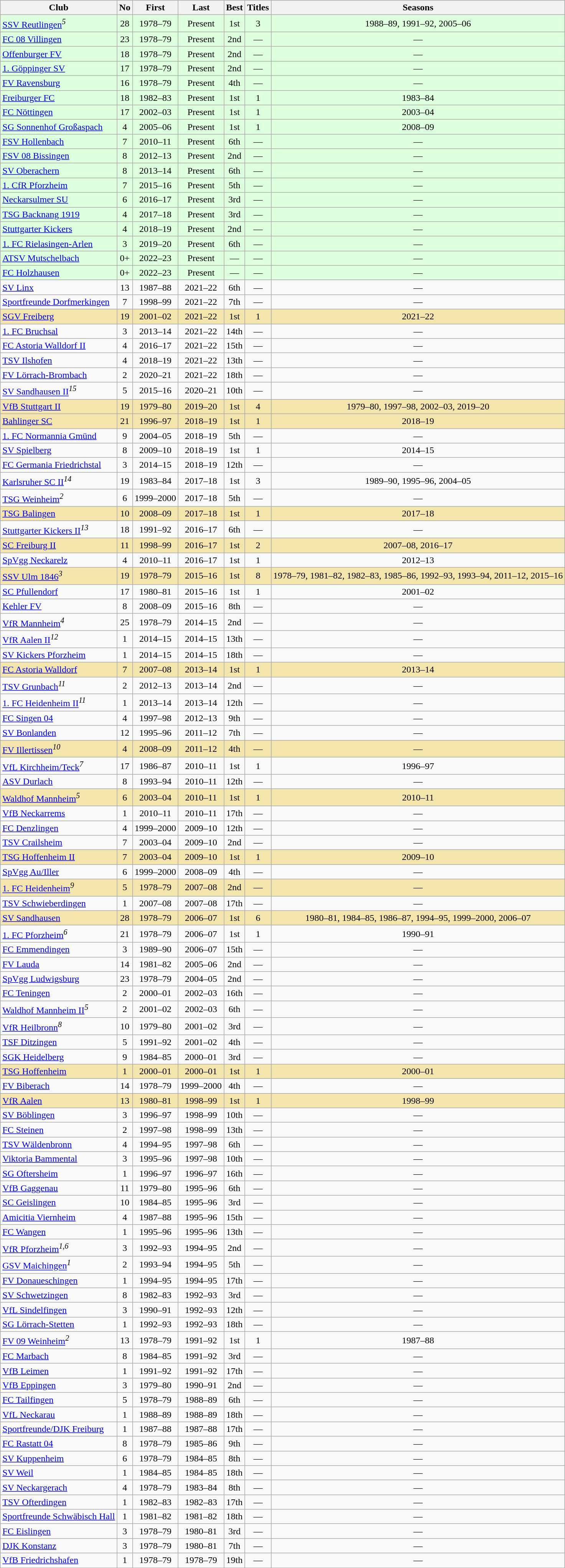<table class="wikitable sortable">
<tr>
<th>Club</th>
<th>No</th>
<th>First</th>
<th>Last</th>
<th>Best</th>
<th>Titles</th>
<th>Seasons</th>
</tr>
<tr align="center" style="background:#ddffdd">
<td align="left"><a href='#'>SSV Reutlingen</a><sup><em>5</em></sup></td>
<td>28</td>
<td>1978–79</td>
<td>Present</td>
<td>1st</td>
<td>3</td>
<td>1988–89, 1991–92, 2005–06</td>
</tr>
<tr align="center"  style="background:#ddffdd">
<td align="left"><a href='#'>FC 08 Villingen</a></td>
<td>23</td>
<td>1978–79</td>
<td>Present</td>
<td>2nd</td>
<td>—</td>
<td>—</td>
</tr>
<tr align="center" style="background:#ddffdd">
<td align="left"><a href='#'>Offenburger FV</a></td>
<td>18</td>
<td>1978–79</td>
<td>Present</td>
<td>2nd</td>
<td>—</td>
<td>—</td>
</tr>
<tr align="center" style="background:#ddffdd">
<td align="left"><a href='#'>1. Göppinger SV</a></td>
<td>17</td>
<td>1978–79</td>
<td>Present</td>
<td>2nd</td>
<td>—</td>
<td>—</td>
</tr>
<tr align="center" style="background:#ddffdd">
<td align="left"><a href='#'>FV Ravensburg</a></td>
<td>16</td>
<td>1978–79</td>
<td>Present</td>
<td>4th</td>
<td>—</td>
<td>—</td>
</tr>
<tr align="center" style="background:#ddffdd">
<td align="left"><a href='#'>Freiburger FC</a></td>
<td>18</td>
<td>1982–83</td>
<td>Present</td>
<td>1st</td>
<td>1</td>
<td>1983–84</td>
</tr>
<tr align="center" style="background:#ddffdd">
<td align="left"><a href='#'>FC Nöttingen</a></td>
<td>17</td>
<td>2002–03</td>
<td>Present</td>
<td>1st</td>
<td>1</td>
<td>2003–04</td>
</tr>
<tr align="center" style="background:#ddffdd">
<td align="left"><a href='#'>SG Sonnenhof Großaspach</a></td>
<td>4</td>
<td>2005–06</td>
<td>Present</td>
<td>1st</td>
<td>1</td>
<td>2008–09</td>
</tr>
<tr align="center" style="background:#ddffdd">
<td align="left"><a href='#'>FSV Hollenbach</a></td>
<td>7</td>
<td>2010–11</td>
<td>Present</td>
<td>6th</td>
<td>—</td>
<td>—</td>
</tr>
<tr align="center" style="background:#ddffdd">
<td align="left"><a href='#'>FSV 08 Bissingen</a></td>
<td>8</td>
<td>2012–13</td>
<td>Present</td>
<td>2nd</td>
<td>—</td>
<td>—</td>
</tr>
<tr align="center" style="background:#ddffdd">
<td align="left"><a href='#'>SV Oberachern</a></td>
<td>8</td>
<td>2013–14</td>
<td>Present</td>
<td>6th</td>
<td>—</td>
<td>—</td>
</tr>
<tr align="center" style="background:#ddffdd">
<td align="left"><a href='#'>1. CfR Pforzheim</a></td>
<td>7</td>
<td>2015–16</td>
<td>Present</td>
<td>5th</td>
<td>—</td>
<td>—</td>
</tr>
<tr align="center" style="background:#ddffdd">
<td align="left"><a href='#'>Neckarsulmer SU</a></td>
<td>6</td>
<td>2016–17</td>
<td>Present</td>
<td>3rd</td>
<td>—</td>
<td>—</td>
</tr>
<tr align="center" style="background:#ddffdd">
<td align="left"><a href='#'>TSG Backnang 1919</a></td>
<td>4</td>
<td>2017–18</td>
<td>Present</td>
<td>3rd</td>
<td>—</td>
<td>—</td>
</tr>
<tr align="center" style="background:#ddffdd">
<td align="left"><a href='#'>Stuttgarter Kickers</a></td>
<td>4</td>
<td>2018–19</td>
<td>Present</td>
<td>2nd</td>
<td>—</td>
<td>—</td>
</tr>
<tr align="center" style="background:#ddffdd">
<td align="left"><a href='#'>1. FC Rielasingen-Arlen</a></td>
<td>3</td>
<td>2019–20</td>
<td>Present</td>
<td>6th</td>
<td>—</td>
<td>—</td>
</tr>
<tr align="center" style="background:#ddffdd">
<td align="left"><a href='#'>ATSV Mutschelbach</a></td>
<td>0+</td>
<td>2022–23</td>
<td>Present</td>
<td>—</td>
<td>—</td>
<td>—</td>
</tr>
<tr align="center" style="background:#ddffdd">
<td align="left"><a href='#'>FC Holzhausen</a></td>
<td>0+</td>
<td>2022–23</td>
<td>Present</td>
<td>—</td>
<td>—</td>
<td>—</td>
</tr>
<tr align="center">
<td align="left"><a href='#'>SV Linx</a></td>
<td>13</td>
<td>1987–88</td>
<td>2021–22</td>
<td>6th</td>
<td>—</td>
<td>—</td>
</tr>
<tr align="center">
<td align="left"><a href='#'>Sportfreunde Dorfmerkingen</a></td>
<td>7</td>
<td>1998–99</td>
<td>2021–22</td>
<td>7th</td>
<td>—</td>
<td>—</td>
</tr>
<tr align="center" style="background:#F3E5AB">
<td align="left"><a href='#'>SGV Freiberg</a></td>
<td>19</td>
<td>2001–02</td>
<td>2021–22</td>
<td>1st</td>
<td>1</td>
<td>2021–22</td>
</tr>
<tr align="center">
<td align="left"><a href='#'>1. FC Bruchsal</a></td>
<td>3</td>
<td>2013–14</td>
<td>2021–22</td>
<td>14th</td>
<td>—</td>
<td>—</td>
</tr>
<tr align="center">
<td align="left"><a href='#'>FC Astoria Walldorf II</a></td>
<td>4</td>
<td>2016–17</td>
<td>2021–22</td>
<td>15th</td>
<td>—</td>
<td>—</td>
</tr>
<tr align="center">
<td align="left"><a href='#'>TSV Ilshofen</a></td>
<td>4</td>
<td>2018–19</td>
<td>2021–22</td>
<td>13th</td>
<td>—</td>
<td>—</td>
</tr>
<tr align="center">
<td align="left"><a href='#'>FV Lörrach-Brombach</a></td>
<td>2</td>
<td>2020–21</td>
<td>2021–22</td>
<td>18th</td>
<td>—</td>
<td>—</td>
</tr>
<tr align="center">
<td align="left"><a href='#'>SV Sandhausen II</a><sup><em>15</em></sup></td>
<td>5</td>
<td>2015–16</td>
<td>2020–21</td>
<td>10th</td>
<td>—</td>
<td>—</td>
</tr>
<tr align="center" style="background:#F3E5AB">
<td align="left"><a href='#'>VfB Stuttgart II</a></td>
<td>19</td>
<td>1979–80</td>
<td>2019–20</td>
<td>1st</td>
<td>4</td>
<td>1979–80, 1997–98, 2002–03, 2019–20</td>
</tr>
<tr align="center" style="background:#F3E5AB">
<td align="left"><a href='#'>Bahlinger SC</a></td>
<td>21</td>
<td>1996–97</td>
<td>2018–19</td>
<td>1st</td>
<td>1</td>
<td>2018–19</td>
</tr>
<tr align="center">
<td align="left"><a href='#'>1. FC Normannia Gmünd</a></td>
<td>9</td>
<td>2004–05</td>
<td>2018–19</td>
<td>5th</td>
<td>—</td>
<td>—</td>
</tr>
<tr align="center">
<td align="left"><a href='#'>SV Spielberg</a></td>
<td>8</td>
<td>2009–10</td>
<td>2018–19</td>
<td>1st</td>
<td>1</td>
<td>2014–15</td>
</tr>
<tr align="center">
<td align="left"><a href='#'>FC Germania Friedrichstal</a></td>
<td>3</td>
<td>2014–15</td>
<td>2018–19</td>
<td>12th</td>
<td>—</td>
<td>—</td>
</tr>
<tr align="center">
<td align="left"><a href='#'>Karlsruher SC II</a><sup><em>14</em></sup></td>
<td>19</td>
<td>1983–84</td>
<td>2017–18</td>
<td>1st</td>
<td>3</td>
<td>1989–90, 1995–96, 2004–05</td>
</tr>
<tr align="center">
<td align="left"><a href='#'>TSG Weinheim</a><sup><em>2</em></sup></td>
<td>6</td>
<td>1999–2000</td>
<td>2017–18</td>
<td>5th</td>
<td>—</td>
<td>—</td>
</tr>
<tr align="center" style="background:#F3E5AB">
<td align="left"><a href='#'>TSG Balingen</a></td>
<td>10</td>
<td>2008–09</td>
<td>2017–18</td>
<td>1st</td>
<td>1</td>
<td>2017–18</td>
</tr>
<tr align="center">
<td align="left"><a href='#'>Stuttgarter Kickers II</a><sup><em>13</em></sup></td>
<td>18</td>
<td>1991–92</td>
<td>2016–17</td>
<td>6th</td>
<td>—</td>
<td>—</td>
</tr>
<tr align="center" style="background:#F3E5AB">
<td align="left"><a href='#'>SC Freiburg II</a></td>
<td>11</td>
<td>1998–99</td>
<td>2016–17</td>
<td>1st</td>
<td>2</td>
<td>2007–08, 2016–17</td>
</tr>
<tr align="center">
<td align="left"><a href='#'>SpVgg Neckarelz</a></td>
<td>4</td>
<td>2010–11</td>
<td>2016–17</td>
<td>1st</td>
<td>1</td>
<td>2012–13</td>
</tr>
<tr align="center" style="background:#F3E5AB">
<td align="left"><a href='#'>SSV Ulm 1846</a><sup><em>3</em></sup></td>
<td>19</td>
<td>1978–79</td>
<td>2015–16</td>
<td>1st</td>
<td>8</td>
<td>1978–79, 1981–82, 1982–83, 1985–86, 1992–93, 1993–94, 2011–12, 2015–16</td>
</tr>
<tr align="center">
<td align="left"><a href='#'>SC Pfullendorf</a></td>
<td>17</td>
<td>1980–81</td>
<td>2015–16</td>
<td>1st</td>
<td>1</td>
<td>2001–02</td>
</tr>
<tr align="center">
<td align="left"><a href='#'>Kehler FV</a></td>
<td>8</td>
<td>2008–09</td>
<td>2015–16</td>
<td>8th</td>
<td>—</td>
<td>—</td>
</tr>
<tr align="center">
<td align="left"><a href='#'>VfR Mannheim</a><sup><em>4</em></sup></td>
<td>25</td>
<td>1978–79</td>
<td>2014–15</td>
<td>2nd</td>
<td>—</td>
<td>—</td>
</tr>
<tr align="center">
<td align="left"><a href='#'>VfR Aalen II</a><sup><em>12</em></sup></td>
<td>1</td>
<td>2014–15</td>
<td>2014–15</td>
<td>13th</td>
<td>—</td>
<td>—</td>
</tr>
<tr align="center">
<td align="left"><a href='#'>SV Kickers Pforzheim</a></td>
<td>1</td>
<td>2014–15</td>
<td>2014–15</td>
<td>18th</td>
<td>—</td>
<td>—</td>
</tr>
<tr align="center" style="background:#F3E5AB">
<td align="left"><a href='#'>FC Astoria Walldorf</a></td>
<td>7</td>
<td>2007–08</td>
<td>2013–14</td>
<td>1st</td>
<td>1</td>
<td>2013–14</td>
</tr>
<tr align="center">
<td align="left"><a href='#'>TSV Grunbach</a><sup><em>11</em></sup></td>
<td>2</td>
<td>2012–13</td>
<td>2013–14</td>
<td>2nd</td>
<td>—</td>
<td>—</td>
</tr>
<tr align="center">
<td align="left"><a href='#'>1. FC Heidenheim II</a><sup><em>11</em></sup></td>
<td>1</td>
<td>2013–14</td>
<td>2013–14</td>
<td>12th</td>
<td>—</td>
<td>—</td>
</tr>
<tr align="center">
<td align="left"><a href='#'>FC Singen 04</a></td>
<td>4</td>
<td>1997–98</td>
<td>2012–13</td>
<td>9th</td>
<td>—</td>
<td>—</td>
</tr>
<tr align="center">
<td align="left"><a href='#'>SV Bonlanden</a></td>
<td>12</td>
<td>1995–96</td>
<td>2011–12</td>
<td>7th</td>
<td>—</td>
<td>—</td>
</tr>
<tr align="center" style="background:#F3E5AB">
<td align="left"><a href='#'>FV Illertissen</a><sup><em>10</em></sup></td>
<td>4</td>
<td>2008–09</td>
<td>2011–12</td>
<td>4th</td>
<td>—</td>
<td>—</td>
</tr>
<tr align="center">
<td align="left"><a href='#'>VfL Kirchheim/Teck</a><sup><em>7</em></sup></td>
<td>17</td>
<td>1986–87</td>
<td>2010–11</td>
<td>1st</td>
<td>1</td>
<td>1996–97</td>
</tr>
<tr align="center">
<td align="left"><a href='#'>ASV Durlach</a></td>
<td>8</td>
<td>1993–94</td>
<td>2010–11</td>
<td>12th</td>
<td>—</td>
<td>—</td>
</tr>
<tr align="center" style="background:#F3E5AB">
<td align="left"><a href='#'>Waldhof Mannheim</a><sup><em>5</em></sup></td>
<td>6</td>
<td>2003–04</td>
<td>2010–11</td>
<td>1st</td>
<td>1</td>
<td>2010–11</td>
</tr>
<tr align="center">
<td align="left"><a href='#'>VfB Neckarrems</a></td>
<td>1</td>
<td>2010–11</td>
<td>2010–11</td>
<td>17th</td>
<td>—</td>
<td>—</td>
</tr>
<tr align="center">
<td align="left"><a href='#'>FC Denzlingen</a></td>
<td>4</td>
<td>1999–2000</td>
<td>2009–10</td>
<td>12th</td>
<td>—</td>
<td>—</td>
</tr>
<tr align="center">
<td align="left"><a href='#'>TSV Crailsheim</a></td>
<td>7</td>
<td>2003–04</td>
<td>2009–10</td>
<td>2nd</td>
<td>—</td>
<td>—</td>
</tr>
<tr align="center" style="background:#F3E5AB">
<td align="left"><a href='#'>TSG Hoffenheim II</a></td>
<td>7</td>
<td>2003–04</td>
<td>2009–10</td>
<td>1st</td>
<td>1</td>
<td>2009–10</td>
</tr>
<tr align="center">
<td align="left"><a href='#'>SpVgg Au/Iller</a></td>
<td>6</td>
<td>1999–2000</td>
<td>2008–09</td>
<td>4th</td>
<td>—</td>
<td>—</td>
</tr>
<tr align="center" style="background:#F3E5AB">
<td align="left"><a href='#'>1. FC Heidenheim</a><sup><em>9</em></sup></td>
<td>5</td>
<td>1978–79</td>
<td>2007–08</td>
<td>2nd</td>
<td>—</td>
<td>—</td>
</tr>
<tr align="center">
<td align="left"><a href='#'>TSV Schwieberdingen</a></td>
<td>1</td>
<td>2007–08</td>
<td>2007–08</td>
<td>17th</td>
<td>—</td>
<td>—</td>
</tr>
<tr align="center" style="background:#F3E5AB">
<td align="left"><a href='#'>SV Sandhausen</a></td>
<td>28</td>
<td>1978–79</td>
<td>2006–07</td>
<td>1st</td>
<td>6</td>
<td>1980–81, 1984–85, 1986–87, 1994–95, 1999–2000, 2006–07</td>
</tr>
<tr align="center">
<td align="left"><a href='#'>1. FC Pforzheim</a><sup><em>6</em></sup></td>
<td>21</td>
<td>1978–79</td>
<td>2006–07</td>
<td>1st</td>
<td>1</td>
<td>1990–91</td>
</tr>
<tr align="center">
<td align="left"><a href='#'>FC Emmendingen</a></td>
<td>3</td>
<td>1989–90</td>
<td>2006–07</td>
<td>15th</td>
<td>—</td>
<td>—</td>
</tr>
<tr align="center">
<td align="left"><a href='#'>FV Lauda</a></td>
<td>14</td>
<td>1981–82</td>
<td>2005–06</td>
<td>2nd</td>
<td>—</td>
<td>—</td>
</tr>
<tr align="center">
<td align="left"><a href='#'>SpVgg Ludwigsburg</a></td>
<td>23</td>
<td>1978–79</td>
<td>2004–05</td>
<td>2nd</td>
<td>—</td>
<td>—</td>
</tr>
<tr align="center">
<td align="left"><a href='#'>FC Teningen</a></td>
<td>2</td>
<td>2000–01</td>
<td>2002–03</td>
<td>16th</td>
<td>—</td>
<td>—</td>
</tr>
<tr align="center">
<td align="left"><a href='#'>Waldhof Mannheim II</a><sup><em>5</em></sup></td>
<td>2</td>
<td>2001–02</td>
<td>2002–03</td>
<td>6th</td>
<td>—</td>
<td>—</td>
</tr>
<tr align="center">
<td align="left"><a href='#'>VfR Heilbronn</a><sup><em>8</em></sup></td>
<td>10</td>
<td>1979–80</td>
<td>2001–02</td>
<td>3rd</td>
<td>—</td>
<td>—</td>
</tr>
<tr align="center">
<td align="left"><a href='#'>TSF Ditzingen</a></td>
<td>5</td>
<td>1991–92</td>
<td>2001–02</td>
<td>4th</td>
<td>—</td>
<td>—</td>
</tr>
<tr align="center">
<td align="left"><a href='#'>SGK Heidelberg</a></td>
<td>9</td>
<td>1984–85</td>
<td>2000–01</td>
<td>3rd</td>
<td>—</td>
<td>—</td>
</tr>
<tr align="center" style="background:#F3E5AB">
<td align="left"><a href='#'>TSG Hoffenheim</a></td>
<td>1</td>
<td>2000–01</td>
<td>2000–01</td>
<td>1st</td>
<td>1</td>
<td>2000–01</td>
</tr>
<tr align="center">
<td align="left"><a href='#'>FV Biberach</a></td>
<td>14</td>
<td>1978–79</td>
<td>1999–2000</td>
<td>4th</td>
<td>—</td>
<td>—</td>
</tr>
<tr align="center" style="background:#F3E5AB">
<td align="left"><a href='#'>VfR Aalen</a></td>
<td>13</td>
<td>1980–81</td>
<td>1998–99</td>
<td>1st</td>
<td>1</td>
<td>1998–99</td>
</tr>
<tr align="center">
<td align="left"><a href='#'>SV Böblingen</a></td>
<td>3</td>
<td>1996–97</td>
<td>1998–99</td>
<td>10th</td>
<td>—</td>
<td>—</td>
</tr>
<tr align="center">
<td align="left"><a href='#'>FC Steinen</a></td>
<td>2</td>
<td>1997–98</td>
<td>1998–99</td>
<td>13th</td>
<td>—</td>
<td>—</td>
</tr>
<tr align="center">
<td align="left"><a href='#'>TSV Wäldenbronn</a></td>
<td>4</td>
<td>1994–95</td>
<td>1997–98</td>
<td>6th</td>
<td>—</td>
<td>—</td>
</tr>
<tr align="center">
<td align="left"><a href='#'>Viktoria Bammental</a></td>
<td>3</td>
<td>1995–96</td>
<td>1997–98</td>
<td>10th</td>
<td>—</td>
<td>—</td>
</tr>
<tr align="center">
<td align="left"><a href='#'>SG Oftersheim</a></td>
<td>1</td>
<td>1996–97</td>
<td>1996–97</td>
<td>16th</td>
<td>—</td>
<td>—</td>
</tr>
<tr align="center">
<td align="left"><a href='#'>VfB Gaggenau</a></td>
<td>11</td>
<td>1979–80</td>
<td>1995–96</td>
<td>6th</td>
<td>—</td>
<td>—</td>
</tr>
<tr align="center">
<td align="left"><a href='#'>SC Geislingen</a></td>
<td>10</td>
<td>1984–85</td>
<td>1995–96</td>
<td>3rd</td>
<td>—</td>
<td>—</td>
</tr>
<tr align="center">
<td align="left"><a href='#'>Amicitia Viernheim</a></td>
<td>4</td>
<td>1987–88</td>
<td>1995–96</td>
<td>15th</td>
<td>—</td>
<td>—</td>
</tr>
<tr align="center">
<td align="left"><a href='#'>FC Wangen</a></td>
<td>1</td>
<td>1995–96</td>
<td>1995–96</td>
<td>13th</td>
<td>—</td>
<td>—</td>
</tr>
<tr align="center">
<td align="left"><a href='#'>VfR Pforzheim</a><sup><em>1,6</em></sup></td>
<td>3</td>
<td>1992–93</td>
<td>1994–95</td>
<td>2nd</td>
<td>—</td>
<td>—</td>
</tr>
<tr align="center">
<td align="left"><a href='#'>GSV Maichingen</a><sup><em>1</em></sup></td>
<td>2</td>
<td>1993–94</td>
<td>1994–95</td>
<td>5th</td>
<td>—</td>
<td>—</td>
</tr>
<tr align="center">
<td align="left"><a href='#'>FV Donaueschingen</a></td>
<td>1</td>
<td>1994–95</td>
<td>1994–95</td>
<td>17th</td>
<td>—</td>
<td>—</td>
</tr>
<tr align="center">
<td align="left"><a href='#'>SV Schwetzingen</a></td>
<td>8</td>
<td>1982–83</td>
<td>1992–93</td>
<td>3rd</td>
<td>—</td>
<td>—</td>
</tr>
<tr align="center">
<td align="left"><a href='#'>VfL Sindelfingen</a></td>
<td>3</td>
<td>1990–91</td>
<td>1992–93</td>
<td>12th</td>
<td>—</td>
<td>—</td>
</tr>
<tr align="center">
<td align="left"><a href='#'>SG Lörrach-Stetten</a></td>
<td>1</td>
<td>1992–93</td>
<td>1992–93</td>
<td>18th</td>
<td>—</td>
<td>—</td>
</tr>
<tr align="center">
<td align="left"><a href='#'>FV 09 Weinheim</a><sup><em>2</em></sup></td>
<td>13</td>
<td>1978–79</td>
<td>1991–92</td>
<td>1st</td>
<td>1</td>
<td>1987–88</td>
</tr>
<tr align="center">
<td align="left"><a href='#'>FC Marbach</a></td>
<td>8</td>
<td>1984–85</td>
<td>1991–92</td>
<td>3rd</td>
<td>—</td>
<td>—</td>
</tr>
<tr align="center">
<td align="left"><a href='#'>VfB Leimen</a></td>
<td>1</td>
<td>1991–92</td>
<td>1991–92</td>
<td>17th</td>
<td>—</td>
<td>—</td>
</tr>
<tr align="center">
<td align="left"><a href='#'>VfB Eppingen</a></td>
<td>3</td>
<td>1979–80</td>
<td>1990–91</td>
<td>2nd</td>
<td>—</td>
<td>—</td>
</tr>
<tr align="center">
<td align="left"><a href='#'>FC Tailfingen</a></td>
<td>5</td>
<td>1978–79</td>
<td>1988–89</td>
<td>6th</td>
<td>—</td>
<td>—</td>
</tr>
<tr align="center">
<td align="left"><a href='#'>VfL Neckarau</a></td>
<td>1</td>
<td>1988–89</td>
<td>1988–89</td>
<td>18th</td>
<td>—</td>
<td>—</td>
</tr>
<tr align="center">
<td align="left"><a href='#'>Sportfreunde/DJK Freiburg</a></td>
<td>1</td>
<td>1987–88</td>
<td>1987–88</td>
<td>17th</td>
<td>—</td>
<td>—</td>
</tr>
<tr align="center">
<td align="left"><a href='#'>FC Rastatt 04</a></td>
<td>8</td>
<td>1978–79</td>
<td>1985–86</td>
<td>9th</td>
<td>—</td>
<td>—</td>
</tr>
<tr align="center">
<td align="left"><a href='#'>SV Kuppenheim</a></td>
<td>6</td>
<td>1978–79</td>
<td>1984–85</td>
<td>8th</td>
<td>—</td>
<td>—</td>
</tr>
<tr align="center">
<td align="left"><a href='#'>SV Weil</a></td>
<td>1</td>
<td>1984–85</td>
<td>1984–85</td>
<td>18th</td>
<td>—</td>
<td>—</td>
</tr>
<tr align="center">
<td align="left"><a href='#'>SV Neckargerach</a></td>
<td>4</td>
<td>1978–79</td>
<td>1983–84</td>
<td>8th</td>
<td>—</td>
<td>—</td>
</tr>
<tr align="center">
<td align="left"><a href='#'>TSV Ofterdingen</a></td>
<td>1</td>
<td>1982–83</td>
<td>1982–83</td>
<td>17th</td>
<td>—</td>
<td>—</td>
</tr>
<tr align="center">
<td align="left"><a href='#'>Sportfreunde Schwäbisch Hall</a></td>
<td>1</td>
<td>1981–82</td>
<td>1981–82</td>
<td>18th</td>
<td>—</td>
<td>—</td>
</tr>
<tr align="center">
<td align="left"><a href='#'>FC Eislingen</a></td>
<td>3</td>
<td>1978–79</td>
<td>1980–81</td>
<td>3rd</td>
<td>—</td>
<td>—</td>
</tr>
<tr align="center">
<td align="left"><a href='#'>DJK Konstanz</a></td>
<td>3</td>
<td>1978–79</td>
<td>1980–81</td>
<td>7th</td>
<td>—</td>
<td>—</td>
</tr>
<tr align="center">
<td align="left"><a href='#'>VfB Friedrichshafen</a></td>
<td>1</td>
<td>1978–79</td>
<td>1978–79</td>
<td>19th</td>
<td>—</td>
<td>—</td>
</tr>
</table>
